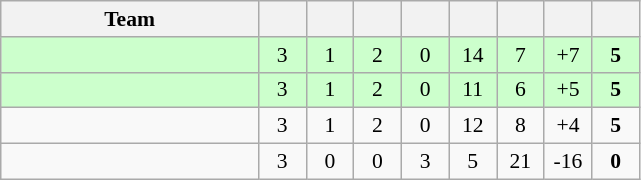<table class="wikitable" style="text-align: center; font-size: 90%;">
<tr>
<th width="165">Team</th>
<th width="25"></th>
<th width="25"></th>
<th width="25"></th>
<th width="25"></th>
<th width="25"></th>
<th width="25"></th>
<th width="25"></th>
<th width="25"><br></th>
</tr>
<tr align=center bgcolor="ccffcc">
<td style="text-align:left;"></td>
<td>3</td>
<td>1</td>
<td>2</td>
<td>0</td>
<td>14</td>
<td>7</td>
<td>+7</td>
<td><strong>5</strong></td>
</tr>
<tr align=center bgcolor="ccffcc">
<td style="text-align:left;"></td>
<td>3</td>
<td>1</td>
<td>2</td>
<td>0</td>
<td>11</td>
<td>6</td>
<td>+5</td>
<td><strong>5</strong></td>
</tr>
<tr align=center>
<td style="text-align:left;"></td>
<td>3</td>
<td>1</td>
<td>2</td>
<td>0</td>
<td>12</td>
<td>8</td>
<td>+4</td>
<td><strong>5</strong></td>
</tr>
<tr align=center>
<td style="text-align:left;"></td>
<td>3</td>
<td>0</td>
<td>0</td>
<td>3</td>
<td>5</td>
<td>21</td>
<td>-16</td>
<td><strong>0</strong></td>
</tr>
</table>
